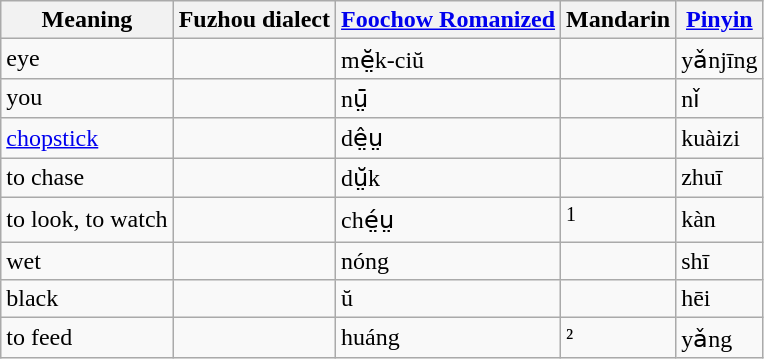<table class="wikitable">
<tr>
<th bgcolor="#ABCDEF">Meaning</th>
<th bgcolor="#ABCDEF">Fuzhou dialect</th>
<th bgcolor="#ABCDEF"><a href='#'>Foochow Romanized</a></th>
<th bgcolor="#ABCDEF">Mandarin</th>
<th bgcolor="#ABCDEF"><a href='#'>Pinyin</a></th>
</tr>
<tr>
<td>eye</td>
<td></td>
<td>mĕ̤k-ciŭ </td>
<td></td>
<td>yǎnjīng</td>
</tr>
<tr>
<td>you</td>
<td></td>
<td>nṳ̄ </td>
<td></td>
<td>nǐ</td>
</tr>
<tr>
<td><a href='#'>chopstick</a></td>
<td></td>
<td>dê̤ṳ </td>
<td></td>
<td>kuàizi</td>
</tr>
<tr>
<td>to chase</td>
<td></td>
<td>dṳ̆k </td>
<td></td>
<td>zhuī</td>
</tr>
<tr>
<td>to look, to watch</td>
<td></td>
<td>ché̤ṳ </td>
<td><sup>1</sup></td>
<td>kàn</td>
</tr>
<tr>
<td>wet</td>
<td></td>
<td>nóng </td>
<td></td>
<td>shī</td>
</tr>
<tr>
<td>black</td>
<td></td>
<td>ŭ </td>
<td></td>
<td>hēi</td>
</tr>
<tr>
<td>to feed</td>
<td></td>
<td>huáng </td>
<td>²</td>
<td>yǎng</td>
</tr>
</table>
